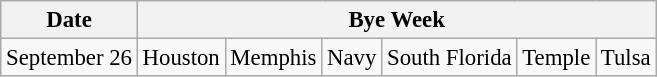<table class="wikitable" style="font-size:95%;">
<tr>
<th>Date</th>
<th colspan="6">Bye Week</th>
</tr>
<tr>
<td>September 26</td>
<td>Houston</td>
<td>Memphis</td>
<td>Navy</td>
<td>South Florida</td>
<td>Temple</td>
<td>Tulsa</td>
</tr>
</table>
